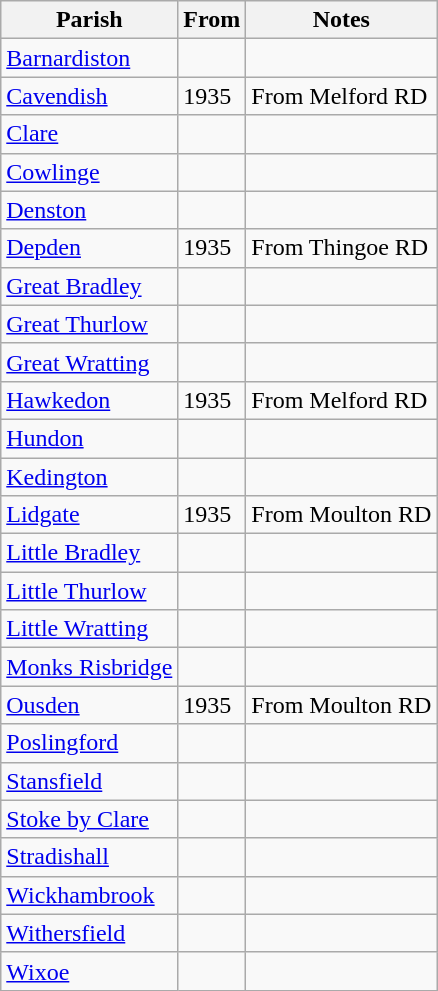<table class="wikitable">
<tr>
<th>Parish</th>
<th>From</th>
<th>Notes</th>
</tr>
<tr>
<td><a href='#'>Barnardiston</a></td>
<td></td>
<td></td>
</tr>
<tr>
<td><a href='#'>Cavendish</a></td>
<td>1935</td>
<td>From Melford RD</td>
</tr>
<tr>
<td><a href='#'>Clare</a></td>
<td></td>
<td></td>
</tr>
<tr>
<td><a href='#'>Cowlinge</a></td>
<td></td>
<td></td>
</tr>
<tr>
<td><a href='#'>Denston</a></td>
<td></td>
<td></td>
</tr>
<tr>
<td><a href='#'>Depden</a></td>
<td>1935</td>
<td>From Thingoe RD</td>
</tr>
<tr>
<td><a href='#'>Great Bradley</a></td>
<td></td>
<td></td>
</tr>
<tr>
<td><a href='#'>Great Thurlow</a></td>
<td></td>
<td></td>
</tr>
<tr>
<td><a href='#'>Great Wratting</a></td>
<td></td>
<td></td>
</tr>
<tr>
<td><a href='#'>Hawkedon</a></td>
<td>1935</td>
<td>From Melford RD</td>
</tr>
<tr>
<td><a href='#'>Hundon</a></td>
<td></td>
<td></td>
</tr>
<tr>
<td><a href='#'>Kedington</a></td>
<td></td>
<td></td>
</tr>
<tr>
<td><a href='#'>Lidgate</a></td>
<td>1935</td>
<td>From Moulton RD</td>
</tr>
<tr>
<td><a href='#'>Little Bradley</a></td>
<td></td>
<td></td>
</tr>
<tr>
<td><a href='#'>Little Thurlow</a></td>
<td></td>
<td></td>
</tr>
<tr>
<td><a href='#'>Little Wratting</a></td>
<td></td>
<td></td>
</tr>
<tr>
<td><a href='#'>Monks Risbridge</a></td>
<td></td>
<td></td>
</tr>
<tr>
<td><a href='#'>Ousden</a></td>
<td>1935</td>
<td>From Moulton RD</td>
</tr>
<tr>
<td><a href='#'>Poslingford</a></td>
<td></td>
<td></td>
</tr>
<tr>
<td><a href='#'>Stansfield</a></td>
<td></td>
<td></td>
</tr>
<tr>
<td><a href='#'>Stoke by Clare</a></td>
<td></td>
<td></td>
</tr>
<tr>
<td><a href='#'>Stradishall</a></td>
<td></td>
<td></td>
</tr>
<tr>
<td><a href='#'>Wickhambrook</a></td>
<td></td>
<td></td>
</tr>
<tr>
<td><a href='#'>Withersfield</a></td>
<td></td>
<td></td>
</tr>
<tr>
<td><a href='#'>Wixoe</a></td>
<td></td>
<td></td>
</tr>
</table>
